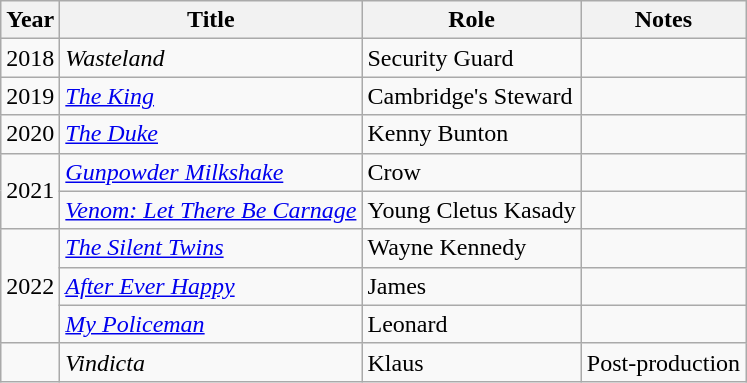<table class="wikitable sortable">
<tr>
<th>Year</th>
<th>Title</th>
<th>Role</th>
<th class="unsortable">Notes</th>
</tr>
<tr>
<td>2018</td>
<td><em>Wasteland</em></td>
<td>Security Guard</td>
<td></td>
</tr>
<tr>
<td>2019</td>
<td><em><a href='#'>The King</a></em></td>
<td>Cambridge's Steward</td>
<td></td>
</tr>
<tr>
<td>2020</td>
<td><em><a href='#'>The Duke</a></em></td>
<td>Kenny Bunton</td>
<td></td>
</tr>
<tr>
<td rowspan="2">2021</td>
<td><em><a href='#'>Gunpowder Milkshake</a></em></td>
<td>Crow</td>
<td></td>
</tr>
<tr>
<td><em><a href='#'>Venom: Let There Be Carnage</a></em></td>
<td>Young Cletus Kasady</td>
<td></td>
</tr>
<tr>
<td rowspan="3">2022</td>
<td><em><a href='#'>The Silent Twins</a></em></td>
<td>Wayne Kennedy</td>
<td></td>
</tr>
<tr>
<td><em><a href='#'>After Ever Happy</a></em></td>
<td>James</td>
<td></td>
</tr>
<tr>
<td><em><a href='#'>My Policeman</a></em></td>
<td>Leonard</td>
<td></td>
</tr>
<tr>
<td></td>
<td><em>Vindicta</em></td>
<td>Klaus</td>
<td>Post-production</td>
</tr>
</table>
